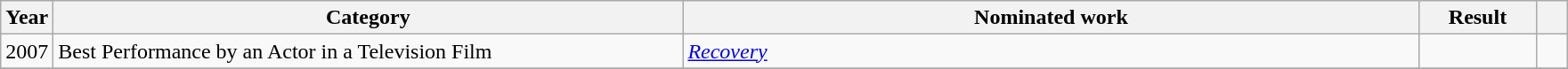<table class=wikitable>
<tr>
<th scope="col" style="width:1em;">Year</th>
<th scope="col" style="width:29em;">Category</th>
<th scope="col" style="width:34em;">Nominated work</th>
<th scope="col" style="width:5em;">Result</th>
<th scope="col" style="width:1em;"></th>
</tr>
<tr>
<td>2007</td>
<td>Best Performance by an Actor in a Television Film</td>
<td><em><a href='#'>Recovery</a></em></td>
<td></td>
<td></td>
</tr>
<tr>
</tr>
</table>
